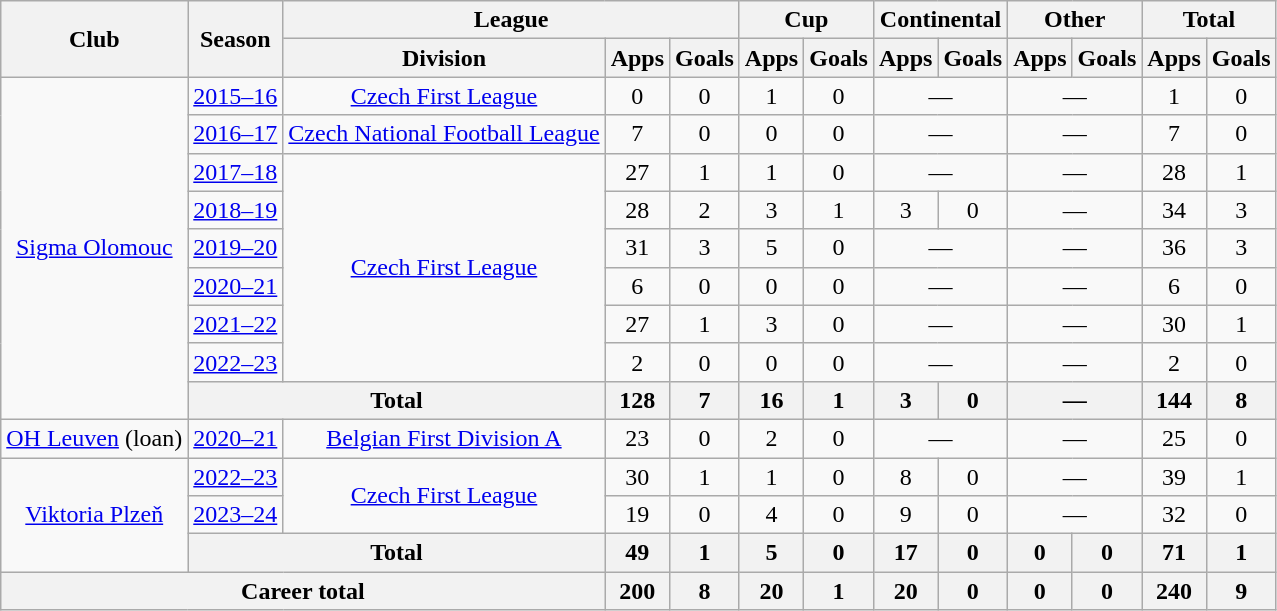<table class="wikitable" style="text-align:center">
<tr>
<th rowspan=2>Club</th>
<th rowspan=2>Season</th>
<th colspan=3>League</th>
<th colspan=2>Cup</th>
<th colspan=2>Continental</th>
<th colspan=2>Other</th>
<th colspan=2>Total</th>
</tr>
<tr>
<th>Division</th>
<th>Apps</th>
<th>Goals</th>
<th>Apps</th>
<th>Goals</th>
<th>Apps</th>
<th>Goals</th>
<th>Apps</th>
<th>Goals</th>
<th>Apps</th>
<th>Goals</th>
</tr>
<tr>
<td rowspan="9"><a href='#'>Sigma Olomouc</a></td>
<td><a href='#'>2015–16</a></td>
<td><a href='#'>Czech First League</a></td>
<td>0</td>
<td>0</td>
<td>1</td>
<td>0</td>
<td colspan="2">—</td>
<td colspan="2">—</td>
<td>1</td>
<td>0</td>
</tr>
<tr>
<td><a href='#'>2016–17</a></td>
<td><a href='#'>Czech National Football League</a></td>
<td>7</td>
<td>0</td>
<td>0</td>
<td>0</td>
<td colspan="2">—</td>
<td colspan="2">—</td>
<td>7</td>
<td>0</td>
</tr>
<tr>
<td><a href='#'>2017–18</a></td>
<td rowspan="6"><a href='#'>Czech First League</a></td>
<td>27</td>
<td>1</td>
<td>1</td>
<td>0</td>
<td colspan="2">—</td>
<td colspan="2">—</td>
<td>28</td>
<td>1</td>
</tr>
<tr>
<td><a href='#'>2018–19</a></td>
<td>28</td>
<td>2</td>
<td>3</td>
<td>1</td>
<td>3</td>
<td>0</td>
<td colspan="2">—</td>
<td>34</td>
<td>3</td>
</tr>
<tr>
<td><a href='#'>2019–20</a></td>
<td>31</td>
<td>3</td>
<td>5</td>
<td>0</td>
<td colspan="2">—</td>
<td colspan="2">—</td>
<td>36</td>
<td>3</td>
</tr>
<tr>
<td><a href='#'>2020–21</a></td>
<td>6</td>
<td>0</td>
<td>0</td>
<td>0</td>
<td colspan="2">—</td>
<td colspan="2">—</td>
<td>6</td>
<td>0</td>
</tr>
<tr>
<td><a href='#'>2021–22</a></td>
<td>27</td>
<td>1</td>
<td>3</td>
<td>0</td>
<td colspan="2">—</td>
<td colspan="2">—</td>
<td>30</td>
<td>1</td>
</tr>
<tr>
<td><a href='#'>2022–23</a></td>
<td>2</td>
<td>0</td>
<td>0</td>
<td>0</td>
<td colspan="2">—</td>
<td colspan="2">—</td>
<td>2</td>
<td>0</td>
</tr>
<tr>
<th colspan="2">Total</th>
<th>128</th>
<th>7</th>
<th>16</th>
<th>1</th>
<th>3</th>
<th>0</th>
<th colspan="2">—</th>
<th>144</th>
<th>8</th>
</tr>
<tr>
<td><a href='#'>OH Leuven</a> (loan)</td>
<td><a href='#'>2020–21</a></td>
<td><a href='#'>Belgian First Division A</a></td>
<td>23</td>
<td>0</td>
<td>2</td>
<td>0</td>
<td colspan="2">—</td>
<td colspan="2">—</td>
<td>25</td>
<td>0</td>
</tr>
<tr>
<td rowspan="3"><a href='#'>Viktoria Plzeň</a></td>
<td><a href='#'>2022–23</a></td>
<td rowspan="2"><a href='#'>Czech First League</a></td>
<td>30</td>
<td>1</td>
<td>1</td>
<td>0</td>
<td>8</td>
<td>0</td>
<td colspan="2">—</td>
<td>39</td>
<td>1</td>
</tr>
<tr>
<td><a href='#'>2023–24</a></td>
<td>19</td>
<td>0</td>
<td>4</td>
<td>0</td>
<td>9</td>
<td>0</td>
<td colspan="2">—</td>
<td>32</td>
<td>0</td>
</tr>
<tr>
<th colspan="2">Total</th>
<th>49</th>
<th>1</th>
<th>5</th>
<th>0</th>
<th>17</th>
<th>0</th>
<th>0</th>
<th>0</th>
<th>71</th>
<th>1</th>
</tr>
<tr>
<th colspan="3">Career total</th>
<th>200</th>
<th>8</th>
<th>20</th>
<th>1</th>
<th>20</th>
<th>0</th>
<th>0</th>
<th>0</th>
<th>240</th>
<th>9</th>
</tr>
</table>
